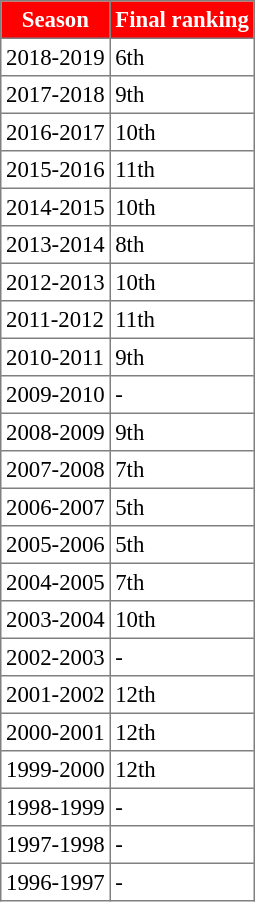<table style="background-color:#FFFFFF; font-size: 95%; border: gray solid 1px; border-collapse: collapse;" cellpadding="3" cellspacing="0" border="1">
<tr style="background-color:#FF0000; color:#FFFFFF;">
<th>Season</th>
<th>Final ranking</th>
</tr>
<tr>
<td>2018-2019</td>
<td>6th</td>
</tr>
<tr>
<td>2017-2018</td>
<td>9th</td>
</tr>
<tr>
<td>2016-2017</td>
<td>10th</td>
</tr>
<tr>
<td>2015-2016</td>
<td>11th</td>
</tr>
<tr>
<td>2014-2015</td>
<td>10th</td>
</tr>
<tr>
<td>2013-2014</td>
<td>8th</td>
</tr>
<tr>
<td>2012-2013</td>
<td>10th</td>
</tr>
<tr>
<td>2011-2012</td>
<td>11th</td>
</tr>
<tr>
<td>2010-2011</td>
<td>9th</td>
</tr>
<tr>
<td>2009-2010</td>
<td>-</td>
</tr>
<tr>
<td>2008-2009</td>
<td>9th</td>
</tr>
<tr>
<td>2007-2008</td>
<td>7th</td>
</tr>
<tr>
<td>2006-2007</td>
<td>5th</td>
</tr>
<tr>
<td>2005-2006</td>
<td>5th</td>
</tr>
<tr>
<td>2004-2005</td>
<td>7th</td>
</tr>
<tr>
<td>2003-2004</td>
<td>10th</td>
</tr>
<tr>
<td>2002-2003</td>
<td>-</td>
</tr>
<tr>
<td>2001-2002</td>
<td>12th</td>
</tr>
<tr>
<td>2000-2001</td>
<td>12th</td>
</tr>
<tr>
<td>1999-2000</td>
<td>12th</td>
</tr>
<tr>
<td>1998-1999</td>
<td>-</td>
</tr>
<tr>
<td>1997-1998</td>
<td>-</td>
</tr>
<tr>
<td>1996-1997</td>
<td>-</td>
</tr>
</table>
